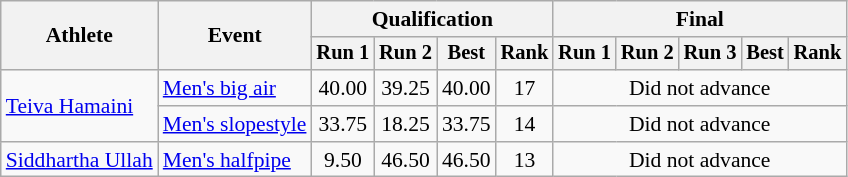<table class="wikitable" style="font-size:90%">
<tr>
<th rowspan=2>Athlete</th>
<th rowspan=2>Event</th>
<th colspan=4>Qualification</th>
<th colspan=5>Final</th>
</tr>
<tr style="font-size:95%">
<th>Run 1</th>
<th>Run 2</th>
<th>Best</th>
<th>Rank</th>
<th>Run 1</th>
<th>Run 2</th>
<th>Run 3</th>
<th>Best</th>
<th>Rank</th>
</tr>
<tr align=center>
<td align=left rowspan=2><a href='#'>Teiva Hamaini</a></td>
<td align=left><a href='#'>Men's big air</a></td>
<td>40.00</td>
<td>39.25</td>
<td>40.00</td>
<td>17</td>
<td colspan=5>Did not advance</td>
</tr>
<tr align=center>
<td align=left><a href='#'>Men's slopestyle</a></td>
<td>33.75</td>
<td>18.25</td>
<td>33.75</td>
<td>14</td>
<td colspan=5>Did not advance</td>
</tr>
<tr align=center>
<td align=left><a href='#'>Siddhartha Ullah</a></td>
<td align=left><a href='#'>Men's halfpipe</a></td>
<td>9.50</td>
<td>46.50</td>
<td>46.50</td>
<td>13</td>
<td colspan=5>Did not advance</td>
</tr>
</table>
